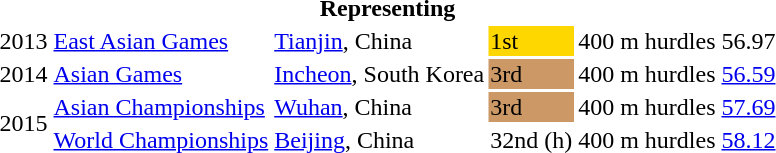<table>
<tr>
<th colspan="6">Representing </th>
</tr>
<tr>
<td>2013</td>
<td><a href='#'>East Asian Games</a></td>
<td><a href='#'>Tianjin</a>, China</td>
<td bgcolor=gold>1st</td>
<td>400 m hurdles</td>
<td>56.97</td>
</tr>
<tr>
<td>2014</td>
<td><a href='#'>Asian Games</a></td>
<td><a href='#'>Incheon</a>, South Korea</td>
<td bgcolor=cc9966>3rd</td>
<td>400 m hurdles</td>
<td><a href='#'>56.59</a></td>
</tr>
<tr>
<td rowspan=2>2015</td>
<td><a href='#'>Asian Championships</a></td>
<td><a href='#'>Wuhan</a>, China</td>
<td bgcolor=cc9966>3rd</td>
<td>400 m hurdles</td>
<td><a href='#'>57.69</a></td>
</tr>
<tr>
<td><a href='#'>World Championships</a></td>
<td><a href='#'>Beijing</a>, China</td>
<td>32nd (h)</td>
<td>400 m hurdles</td>
<td><a href='#'>58.12</a></td>
</tr>
</table>
